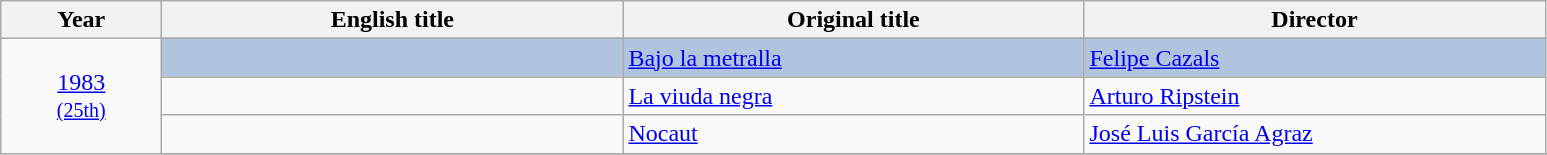<table class="wikitable">
<tr>
<th width="100"><strong>Year</strong></th>
<th width="300"><strong>English title</strong></th>
<th width="300"><strong>Original title</strong></th>
<th width="300"><strong>Director</strong></th>
</tr>
<tr>
<td rowspan="6" style="text-align:center;"><a href='#'>1983</a><br><small><a href='#'>(25th)</a></small></td>
</tr>
<tr style="background:#B0C4DE;">
<td></td>
<td><a href='#'>Bajo la metralla</a></td>
<td><a href='#'>Felipe Cazals</a></td>
</tr>
<tr>
<td></td>
<td><a href='#'>La viuda negra</a></td>
<td><a href='#'>Arturo Ripstein</a></td>
</tr>
<tr>
<td></td>
<td><a href='#'>Nocaut</a></td>
<td><a href='#'>José Luis García Agraz</a></td>
</tr>
<tr>
</tr>
</table>
